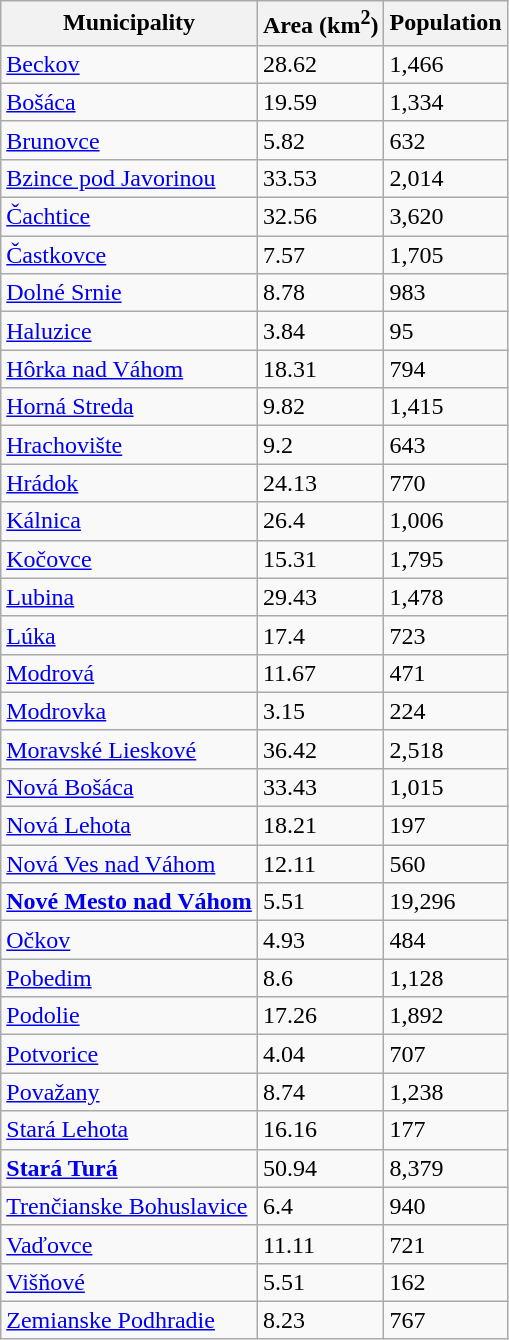<table class="wikitable sortable">
<tr>
<th>Municipality</th>
<th>Area (km<sup>2</sup>)</th>
<th>Population</th>
</tr>
<tr>
<td><a href='#'>Beckov</a></td>
<td>28.62</td>
<td>1,466</td>
</tr>
<tr>
<td><a href='#'>Bošáca</a></td>
<td>19.59</td>
<td>1,334</td>
</tr>
<tr>
<td><a href='#'>Brunovce</a></td>
<td>5.82</td>
<td>632</td>
</tr>
<tr>
<td><a href='#'>Bzince pod Javorinou</a></td>
<td>33.53</td>
<td>2,014</td>
</tr>
<tr>
<td><a href='#'>Čachtice</a></td>
<td>32.56</td>
<td>3,620</td>
</tr>
<tr>
<td><a href='#'>Častkovce</a></td>
<td>7.57</td>
<td>1,705</td>
</tr>
<tr>
<td><a href='#'>Dolné Srnie</a></td>
<td>8.78</td>
<td>983</td>
</tr>
<tr>
<td><a href='#'>Haluzice</a></td>
<td>3.84</td>
<td>95</td>
</tr>
<tr>
<td><a href='#'>Hôrka nad Váhom</a></td>
<td>18.31</td>
<td>794</td>
</tr>
<tr>
<td><a href='#'>Horná Streda</a></td>
<td>9.82</td>
<td>1,415</td>
</tr>
<tr>
<td><a href='#'>Hrachovište</a></td>
<td>9.2</td>
<td>643</td>
</tr>
<tr>
<td><a href='#'>Hrádok</a></td>
<td>24.13</td>
<td>770</td>
</tr>
<tr>
<td><a href='#'>Kálnica</a></td>
<td>26.4</td>
<td>1,006</td>
</tr>
<tr>
<td><a href='#'>Kočovce</a></td>
<td>15.31</td>
<td>1,795</td>
</tr>
<tr>
<td><a href='#'>Lubina</a></td>
<td>29.43</td>
<td>1,478</td>
</tr>
<tr>
<td><a href='#'>Lúka</a></td>
<td>17.4</td>
<td>723</td>
</tr>
<tr>
<td><a href='#'>Modrová</a></td>
<td>11.67</td>
<td>471</td>
</tr>
<tr>
<td><a href='#'>Modrovka</a></td>
<td>3.15</td>
<td>224</td>
</tr>
<tr>
<td><a href='#'>Moravské Lieskové</a></td>
<td>36.42</td>
<td>2,518</td>
</tr>
<tr>
<td><a href='#'>Nová Bošáca</a></td>
<td>33.43</td>
<td>1,015</td>
</tr>
<tr>
<td><a href='#'>Nová Lehota</a></td>
<td>18.21</td>
<td>197</td>
</tr>
<tr>
<td><a href='#'>Nová Ves nad Váhom</a></td>
<td>12.11</td>
<td>560</td>
</tr>
<tr>
<td><strong><a href='#'>Nové Mesto nad Váhom</a></strong></td>
<td>5.51</td>
<td>19,296</td>
</tr>
<tr>
<td><a href='#'>Očkov</a></td>
<td>4.93</td>
<td>484</td>
</tr>
<tr>
<td><a href='#'>Pobedim</a></td>
<td>8.6</td>
<td>1,128</td>
</tr>
<tr>
<td><a href='#'>Podolie</a></td>
<td>17.26</td>
<td>1,892</td>
</tr>
<tr>
<td><a href='#'>Potvorice</a></td>
<td>4.04</td>
<td>707</td>
</tr>
<tr>
<td><a href='#'>Považany</a></td>
<td>8.74</td>
<td>1,238</td>
</tr>
<tr>
<td><a href='#'>Stará Lehota</a></td>
<td>16.16</td>
<td>177</td>
</tr>
<tr>
<td><strong><a href='#'>Stará Turá</a></strong></td>
<td>50.94</td>
<td>8,379</td>
</tr>
<tr>
<td><a href='#'>Trenčianske Bohuslavice</a></td>
<td>6.4</td>
<td>940</td>
</tr>
<tr>
<td><a href='#'>Vaďovce</a></td>
<td>11.11</td>
<td>721</td>
</tr>
<tr>
<td><a href='#'>Višňové</a></td>
<td>5.51</td>
<td>162</td>
</tr>
<tr>
<td><a href='#'>Zemianske Podhradie</a></td>
<td>8.23</td>
<td>767</td>
</tr>
</table>
